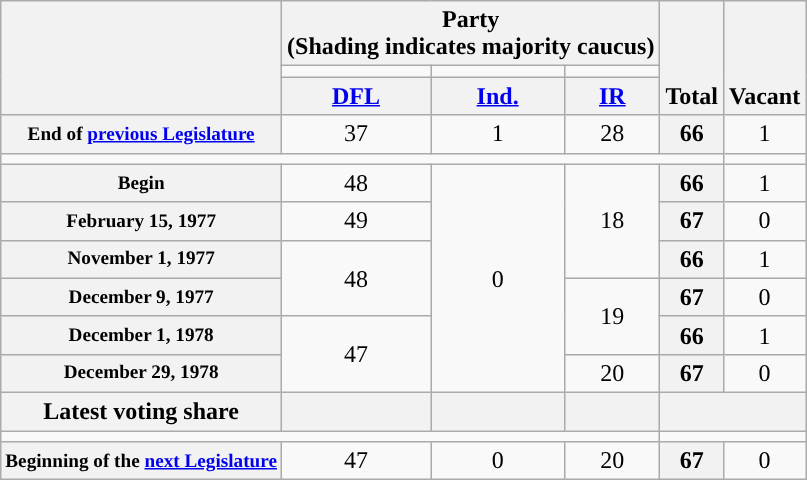<table class=wikitable style="text-align:center">
<tr style="vertical-align:bottom;">
<th rowspan=3></th>
<th colspan=3>Party <div>(Shading indicates majority caucus)</div></th>
<th rowspan=3>Total</th>
<th rowspan=3>Vacant</th>
</tr>
<tr style="height:5px">
<td style="background-color:"></td>
<td style="background-color:"></td>
<td style="background-color:"></td>
</tr>
<tr>
<th><a href='#'>DFL</a></th>
<th><a href='#'>Ind.</a></th>
<th><a href='#'>IR</a></th>
</tr>
<tr>
<th style="white-space:nowrap; font-size:80%;">End of <a href='#'>previous Legislature</a></th>
<td>37</td>
<td>1</td>
<td>28</td>
<th>66</th>
<td>1</td>
</tr>
<tr>
<td colspan=5></td>
</tr>
<tr>
<th style="font-size:80%">Begin</th>
<td>48</td>
<td rowspan=6>0</td>
<td rowspan=3>18</td>
<th>66</th>
<td>1</td>
</tr>
<tr>
<th style="font-size:80%">February 15, 1977 </th>
<td>49</td>
<th>67</th>
<td>0</td>
</tr>
<tr>
<th style="font-size:80%">November 1, 1977 </th>
<td rowspan=2 >48</td>
<th>66</th>
<td>1</td>
</tr>
<tr>
<th style="font-size:80%">December 9, 1977 </th>
<td rowspan=2>19</td>
<th>67</th>
<td>0</td>
</tr>
<tr>
<th style="font-size:80%">December 1, 1978 </th>
<td rowspan=2 >47</td>
<th>66</th>
<td>1</td>
</tr>
<tr>
<th style="font-size:80%">December 29, 1978 </th>
<td>20</td>
<th>67</th>
<td>0</td>
</tr>
<tr>
<th>Latest voting share</th>
<th></th>
<th></th>
<th></th>
<th colspan=2></th>
</tr>
<tr>
<td colspan=4></td>
</tr>
<tr>
<th style="white-space:nowrap; font-size:80%;">Beginning of the <a href='#'>next Legislature</a></th>
<td>47</td>
<td>0</td>
<td>20</td>
<th>67</th>
<td>0</td>
</tr>
</table>
